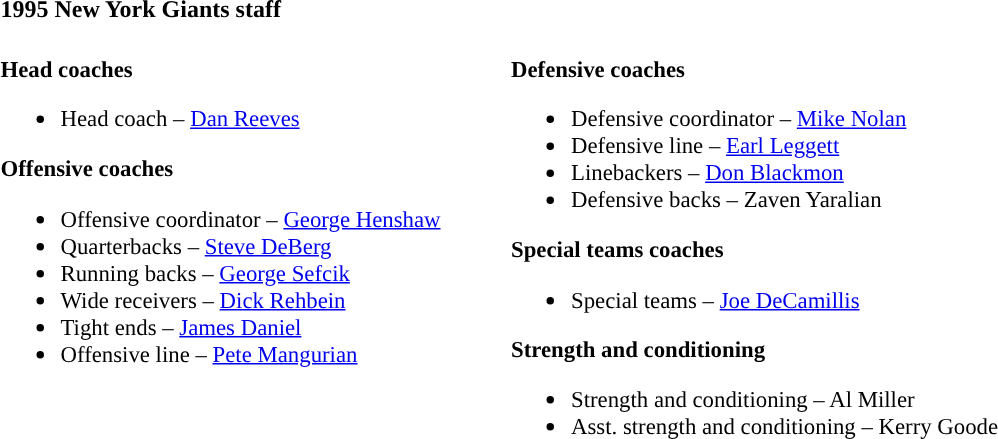<table class="toccolours" style="text-align: left;">
<tr>
<th colspan="7"><strong>1995 New York Giants staff</strong></th>
</tr>
<tr>
<td style="font-size: 95%;" valign="top"><br><strong>Head coaches</strong><ul><li>Head coach – <a href='#'>Dan Reeves</a></li></ul><strong>Offensive coaches</strong><ul><li>Offensive coordinator – <a href='#'>George Henshaw</a></li><li>Quarterbacks – <a href='#'>Steve DeBerg</a></li><li>Running backs – <a href='#'>George Sefcik</a></li><li>Wide receivers – <a href='#'>Dick Rehbein</a></li><li>Tight ends – <a href='#'>James Daniel</a></li><li>Offensive line – <a href='#'>Pete Mangurian</a></li></ul></td>
<td width="35"> </td>
<td valign="top"></td>
<td style="font-size: 95%;" valign="top"><br><strong>Defensive coaches</strong><ul><li>Defensive coordinator – <a href='#'>Mike Nolan</a></li><li>Defensive line – <a href='#'>Earl Leggett</a></li><li>Linebackers – <a href='#'>Don Blackmon</a></li><li>Defensive backs – Zaven Yaralian</li></ul><strong>Special teams coaches</strong><ul><li>Special teams – <a href='#'>Joe DeCamillis</a></li></ul><strong>Strength and conditioning</strong><ul><li>Strength and conditioning – Al Miller</li><li>Asst. strength and conditioning – Kerry Goode</li></ul></td>
</tr>
</table>
